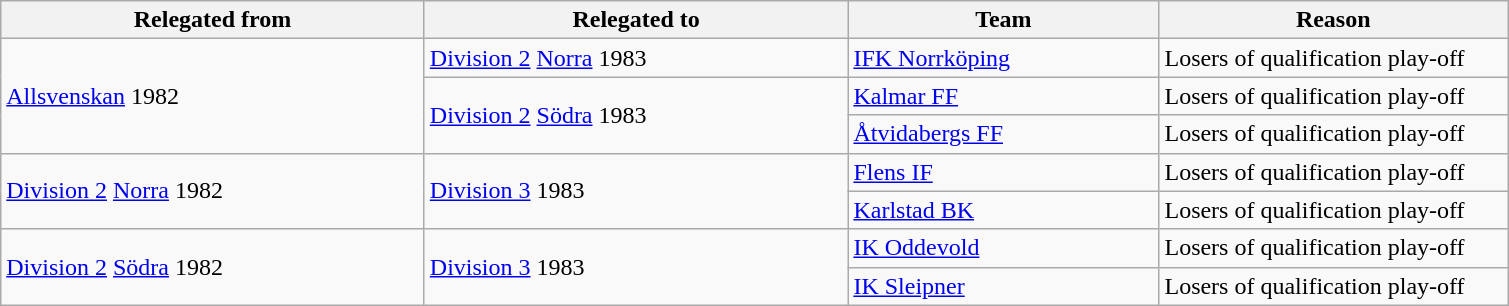<table class="wikitable" style="text-align: left;">
<tr>
<th style="width: 275px;">Relegated from</th>
<th style="width: 275px;">Relegated to</th>
<th style="width: 200px;">Team</th>
<th style="width: 225px;">Reason</th>
</tr>
<tr>
<td rowspan=3><a href='#'>Allsvenskan</a> 1982</td>
<td><a href='#'>Division 2</a> <a href='#'>Norra</a> 1983</td>
<td><a href='#'>IFK Norrköping</a></td>
<td>Losers of qualification play-off</td>
</tr>
<tr>
<td rowspan=2><a href='#'>Division 2</a> <a href='#'>Södra</a> 1983</td>
<td><a href='#'>Kalmar FF</a></td>
<td>Losers of qualification play-off</td>
</tr>
<tr>
<td><a href='#'>Åtvidabergs FF</a></td>
<td>Losers of qualification play-off</td>
</tr>
<tr>
<td rowspan=2><a href='#'>Division 2</a> <a href='#'>Norra</a> 1982</td>
<td rowspan=2><a href='#'>Division 3</a> 1983</td>
<td><a href='#'>Flens IF</a></td>
<td>Losers of qualification play-off</td>
</tr>
<tr>
<td><a href='#'>Karlstad BK</a></td>
<td>Losers of qualification play-off</td>
</tr>
<tr>
<td rowspan=2><a href='#'>Division 2</a> <a href='#'>Södra</a> 1982</td>
<td rowspan=2><a href='#'>Division 3</a> 1983</td>
<td><a href='#'>IK Oddevold</a></td>
<td>Losers of qualification play-off</td>
</tr>
<tr>
<td><a href='#'>IK Sleipner</a></td>
<td>Losers of qualification play-off</td>
</tr>
</table>
